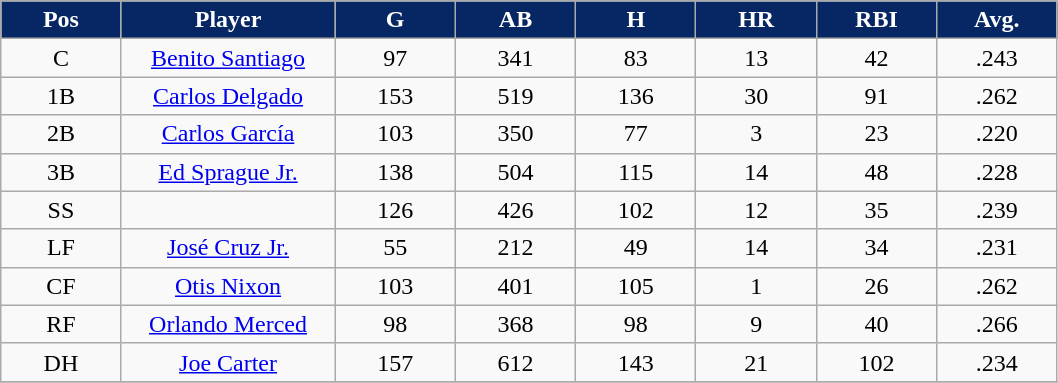<table class="wikitable sortable">
<tr>
<th style="background:#072764;color:white;" width="9%">Pos</th>
<th style="background:#072764;color:white;" width="16%">Player</th>
<th style="background:#072764;color:white;" width="9%">G</th>
<th style="background:#072764;color:white;" width="9%">AB</th>
<th style="background:#072764;color:white;" width="9%">H</th>
<th style="background:#072764;color:white;" width="9%">HR</th>
<th style="background:#072764;color:white;" width="9%">RBI</th>
<th style="background:#072764;color:white;" width="9%">Avg.</th>
</tr>
<tr align="center">
<td>C</td>
<td><a href='#'>Benito Santiago</a></td>
<td>97</td>
<td>341</td>
<td>83</td>
<td>13</td>
<td>42</td>
<td>.243</td>
</tr>
<tr align="center">
<td>1B</td>
<td><a href='#'>Carlos Delgado</a></td>
<td>153</td>
<td>519</td>
<td>136</td>
<td>30</td>
<td>91</td>
<td>.262</td>
</tr>
<tr align="center">
<td>2B</td>
<td><a href='#'>Carlos García</a></td>
<td>103</td>
<td>350</td>
<td>77</td>
<td>3</td>
<td>23</td>
<td>.220</td>
</tr>
<tr align="center">
<td>3B</td>
<td><a href='#'>Ed Sprague Jr.</a></td>
<td>138</td>
<td>504</td>
<td>115</td>
<td>14</td>
<td>48</td>
<td>.228</td>
</tr>
<tr align="center">
<td>SS</td>
<td></td>
<td>126</td>
<td>426</td>
<td>102</td>
<td>12</td>
<td>35</td>
<td>.239</td>
</tr>
<tr align="center">
<td>LF</td>
<td><a href='#'>José Cruz Jr.</a></td>
<td>55</td>
<td>212</td>
<td>49</td>
<td>14</td>
<td>34</td>
<td>.231</td>
</tr>
<tr align="center">
<td>CF</td>
<td><a href='#'>Otis Nixon</a></td>
<td>103</td>
<td>401</td>
<td>105</td>
<td>1</td>
<td>26</td>
<td>.262</td>
</tr>
<tr align="center">
<td>RF</td>
<td><a href='#'>Orlando Merced</a></td>
<td>98</td>
<td>368</td>
<td>98</td>
<td>9</td>
<td>40</td>
<td>.266</td>
</tr>
<tr align="center">
<td>DH</td>
<td><a href='#'>Joe Carter</a></td>
<td>157</td>
<td>612</td>
<td>143</td>
<td>21</td>
<td>102</td>
<td>.234</td>
</tr>
<tr align="center">
</tr>
</table>
